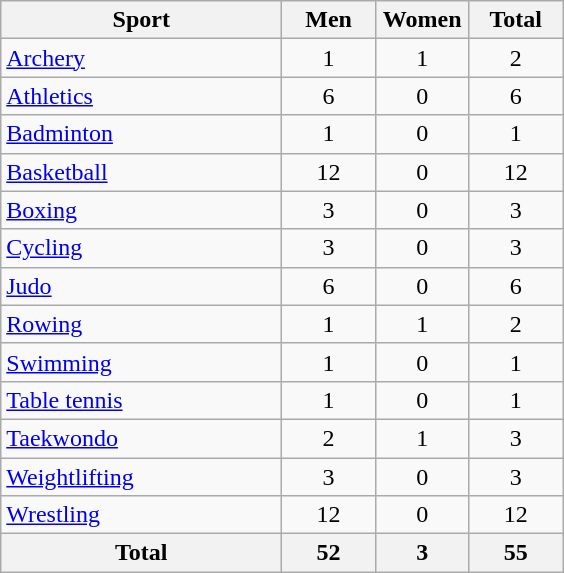<table class="wikitable sortable" style="text-align:center;">
<tr>
<th width=180>Sport</th>
<th width=55>Men</th>
<th width=55>Women</th>
<th width=55>Total</th>
</tr>
<tr>
<td align=left><a href='#'>Archery</a></td>
<td>1</td>
<td>1</td>
<td>2</td>
</tr>
<tr>
<td align=left><a href='#'>Athletics</a></td>
<td>6</td>
<td>0</td>
<td>6</td>
</tr>
<tr>
<td align=left><a href='#'>Badminton</a></td>
<td>1</td>
<td>0</td>
<td>1</td>
</tr>
<tr>
<td align=left><a href='#'>Basketball</a></td>
<td>12</td>
<td>0</td>
<td>12</td>
</tr>
<tr>
<td align=left><a href='#'>Boxing</a></td>
<td>3</td>
<td>0</td>
<td>3</td>
</tr>
<tr>
<td align=left><a href='#'>Cycling</a></td>
<td>3</td>
<td>0</td>
<td>3</td>
</tr>
<tr>
<td align=left><a href='#'>Judo</a></td>
<td>6</td>
<td>0</td>
<td>6</td>
</tr>
<tr>
<td align=left><a href='#'>Rowing</a></td>
<td>1</td>
<td>1</td>
<td>2</td>
</tr>
<tr>
<td align=left><a href='#'>Swimming</a></td>
<td>1</td>
<td>0</td>
<td>1</td>
</tr>
<tr>
<td align=left><a href='#'>Table tennis</a></td>
<td>1</td>
<td>0</td>
<td>1</td>
</tr>
<tr>
<td align=left><a href='#'>Taekwondo</a></td>
<td>2</td>
<td>1</td>
<td>3</td>
</tr>
<tr>
<td align=left><a href='#'>Weightlifting</a></td>
<td>3</td>
<td>0</td>
<td>3</td>
</tr>
<tr>
<td align=left><a href='#'>Wrestling</a></td>
<td>12</td>
<td>0</td>
<td>12</td>
</tr>
<tr class="sortbottom">
<th>Total</th>
<th>52</th>
<th>3</th>
<th>55</th>
</tr>
</table>
